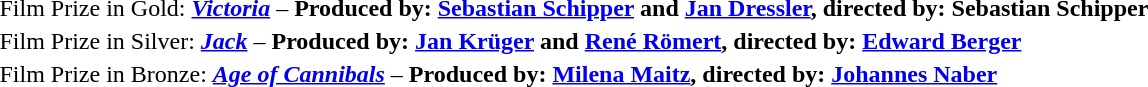<table>
<tr>
<td>Film Prize in Gold: <strong><em><a href='#'>Victoria</a></em></strong> – <strong>Produced by: <a href='#'>Sebastian Schipper</a> and <a href='#'>Jan Dressler</a>, directed by: Sebastian Schipper</strong></td>
</tr>
<tr>
<td>Film Prize in Silver: <strong><em><a href='#'>Jack</a></em></strong> – <strong>Produced by: <a href='#'>Jan Krüger</a> and <a href='#'>René Römert</a>, directed by: <a href='#'>Edward Berger</a></strong></td>
</tr>
<tr>
<td>Film Prize in Bronze: <strong><em><a href='#'>Age of Cannibals</a></em></strong> – <strong>Produced by: <a href='#'>Milena Maitz</a>, directed by: <a href='#'>Johannes Naber</a></strong></td>
</tr>
</table>
